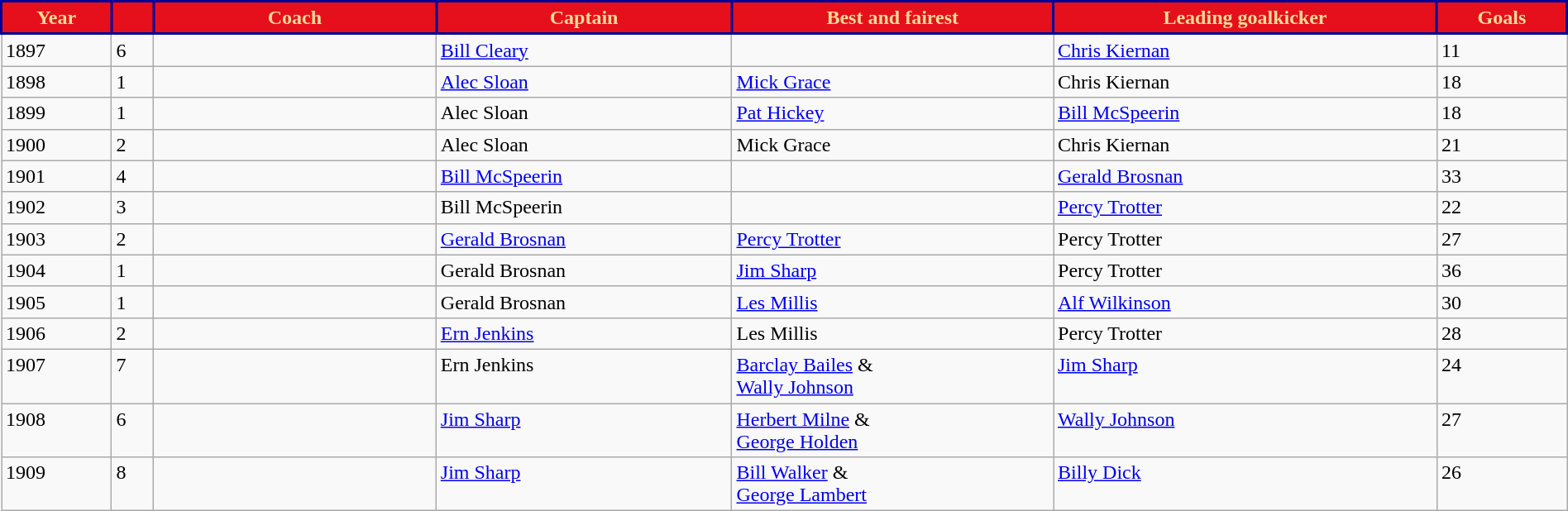<table class="wikitable"; style="width:100%;">
<tr valign="top">
<th style="background:#E5101B; color:#FCDB98; border:solid #000099 2px">Year</th>
<th style="background:#E5101B; color:#FCDB98; border:solid #000099 2px"></th>
<th style="background:#E5101B; color:#FCDB98; border:solid #000099 2px">Coach</th>
<th style="background:#E5101B; color:#FCDB98; border:solid #000099 2px">Captain</th>
<th style="background:#E5101B; color:#FCDB98; border:solid #000099 2px">Best and fairest</th>
<th style="background:#E5101B; color:#FCDB98; border:solid #000099 2px">Leading goalkicker</th>
<th style="background:#E5101B; color:#FCDB98; border:solid #000099 2px">Goals</th>
</tr>
<tr valign="top">
<td>1897</td>
<td>6</td>
<td>                        </td>
<td><a href='#'>Bill Cleary</a></td>
<td> </td>
<td><a href='#'>Chris Kiernan</a></td>
<td>11</td>
</tr>
<tr valign="top">
<td>1898</td>
<td>1</td>
<td> </td>
<td><a href='#'>Alec Sloan</a></td>
<td><a href='#'>Mick Grace</a></td>
<td>Chris Kiernan</td>
<td>18</td>
</tr>
<tr valign="top">
<td>1899</td>
<td>1</td>
<td> </td>
<td>Alec Sloan</td>
<td><a href='#'>Pat Hickey</a></td>
<td><a href='#'>Bill McSpeerin</a></td>
<td>18</td>
</tr>
<tr valign="top">
<td>1900</td>
<td>2</td>
<td> </td>
<td>Alec Sloan</td>
<td>Mick Grace</td>
<td>Chris Kiernan</td>
<td>21</td>
</tr>
<tr valign="top">
<td>1901</td>
<td>4</td>
<td> </td>
<td><a href='#'>Bill McSpeerin</a></td>
<td> </td>
<td><a href='#'>Gerald Brosnan</a></td>
<td>33</td>
</tr>
<tr valign="top">
<td>1902</td>
<td>3</td>
<td> </td>
<td>Bill McSpeerin</td>
<td> </td>
<td><a href='#'>Percy Trotter</a></td>
<td>22</td>
</tr>
<tr valign="top">
<td>1903</td>
<td>2</td>
<td> </td>
<td><a href='#'>Gerald Brosnan</a></td>
<td><a href='#'>Percy Trotter</a></td>
<td>Percy Trotter</td>
<td>27</td>
</tr>
<tr valign="top">
<td>1904</td>
<td>1</td>
<td> </td>
<td>Gerald Brosnan</td>
<td><a href='#'>Jim Sharp</a></td>
<td>Percy Trotter</td>
<td>36</td>
</tr>
<tr valign="top">
<td>1905</td>
<td>1</td>
<td> </td>
<td>Gerald Brosnan</td>
<td><a href='#'>Les Millis</a></td>
<td><a href='#'>Alf Wilkinson</a></td>
<td>30</td>
</tr>
<tr valign="top">
<td>1906</td>
<td>2</td>
<td> </td>
<td><a href='#'>Ern Jenkins</a></td>
<td>Les Millis</td>
<td>Percy Trotter</td>
<td>28</td>
</tr>
<tr valign="top">
<td>1907</td>
<td>7</td>
<td> </td>
<td>Ern Jenkins</td>
<td><a href='#'>Barclay Bailes</a> &<br><a href='#'>Wally Johnson</a></td>
<td><a href='#'>Jim Sharp</a></td>
<td>24</td>
</tr>
<tr valign="top">
<td>1908</td>
<td>6</td>
<td> </td>
<td><a href='#'>Jim Sharp</a></td>
<td><a href='#'>Herbert Milne</a> &<br><a href='#'>George Holden</a></td>
<td><a href='#'>Wally Johnson</a></td>
<td>27</td>
</tr>
<tr valign="top">
<td>1909</td>
<td>8</td>
<td> </td>
<td><a href='#'>Jim Sharp</a></td>
<td><a href='#'>Bill Walker</a> &<br><a href='#'>George Lambert</a></td>
<td><a href='#'>Billy Dick</a></td>
<td>26</td>
</tr>
</table>
